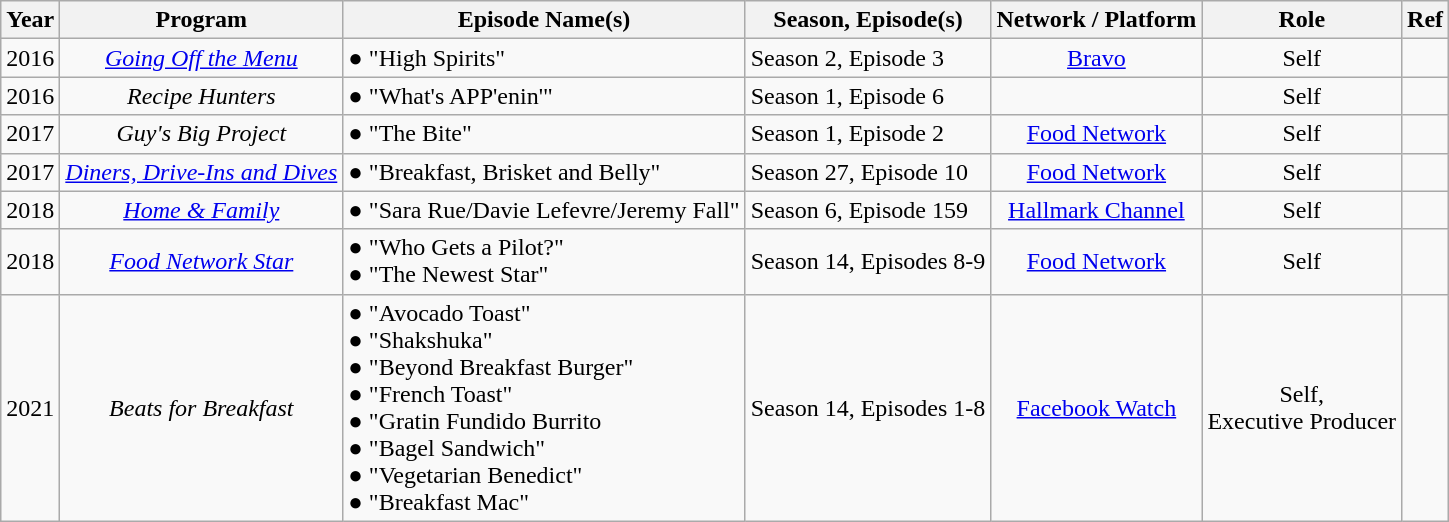<table class="wikitable"  style="text-align:center">
<tr>
<th><strong>Year</strong></th>
<th><strong>Program</strong></th>
<th><strong>Episode Name(s)</strong></th>
<th><strong>Season, Episode(s)</strong></th>
<th><strong>Network / Platform</strong></th>
<th><strong>Role</strong></th>
<th>Ref</th>
</tr>
<tr>
<td>2016</td>
<td><em><a href='#'>Going Off the Menu</a></em></td>
<td style="text-align:left;">● "High Spirits"</td>
<td style="text-align:left;">Season 2, Episode 3</td>
<td><a href='#'>Bravo</a></td>
<td>Self</td>
<td></td>
</tr>
<tr>
<td>2016</td>
<td><em>Recipe Hunters</em></td>
<td style="text-align:left;">● "What's APP'enin'"</td>
<td style="text-align:left;">Season 1, Episode 6</td>
<td></td>
<td>Self</td>
<td></td>
</tr>
<tr>
<td>2017</td>
<td><em>Guy's Big Project</em></td>
<td style="text-align:left;">● "The Bite"</td>
<td style="text-align:left;">Season 1, Episode 2</td>
<td><a href='#'>Food Network</a></td>
<td>Self</td>
<td></td>
</tr>
<tr>
<td>2017</td>
<td><em><a href='#'>Diners, Drive-Ins and Dives</a></em></td>
<td style="text-align:left;">● "Breakfast, Brisket and Belly"</td>
<td style="text-align:left;">Season 27, Episode 10</td>
<td><a href='#'>Food Network</a></td>
<td>Self</td>
<td></td>
</tr>
<tr>
<td>2018</td>
<td><em><a href='#'>Home & Family</a></em></td>
<td style="text-align:left;">● "Sara Rue/Davie Lefevre/Jeremy Fall"</td>
<td style="text-align:left;">Season 6, Episode 159</td>
<td><a href='#'>Hallmark Channel</a></td>
<td>Self</td>
<td></td>
</tr>
<tr>
<td>2018</td>
<td><em><a href='#'>Food Network Star</a></em></td>
<td style="text-align:left;">● "Who Gets a Pilot?"<br>● "The Newest Star"</td>
<td style="text-align:left;">Season 14, Episodes 8-9</td>
<td><a href='#'>Food Network</a></td>
<td>Self</td>
<td></td>
</tr>
<tr>
<td>2021</td>
<td><em>Beats for Breakfast</em></td>
<td style="text-align:left;">● "Avocado Toast"<br>● "Shakshuka"<br>● "Beyond Breakfast Burger"<br>● "French Toast"<br>● "Gratin Fundido Burrito<br>● "Bagel Sandwich"<br>● "Vegetarian Benedict"<br>● "Breakfast Mac"</td>
<td style="text-align:left;">Season 14, Episodes 1-8</td>
<td><a href='#'>Facebook Watch</a></td>
<td>Self,<br>Executive Producer</td>
<td></td>
</tr>
</table>
